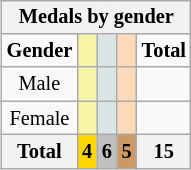<table class="wikitable" border="1" style="font-size:85%; float:right">
<tr style="background:#efefef;">
<th colspan=5><strong>Medals by gender</strong></th>
</tr>
<tr align=center>
<td><strong>Gender</strong></td>
<td bgcolor=#F7F6A8></td>
<td bgcolor=#DCE5E5></td>
<td bgcolor=#FFDAB9></td>
<td><strong>Total</strong></td>
</tr>
<tr align=center>
<td>Male</td>
<td style="background:#F7F6A8;"></td>
<td style="background:#DCE5E5;"></td>
<td style="background:#FFDAB9;"></td>
<td></td>
</tr>
<tr align=center>
<td>Female</td>
<td style="background:#F7F6A8;"></td>
<td style="background:#DCE5E5;"></td>
<td style="background:#FFDAB9;"></td>
<td></td>
</tr>
<tr align=center>
<th><strong>Total</strong></th>
<th style="background:gold;"><strong>4</strong></th>
<th style="background:silver;"><strong>6</strong></th>
<th style="background:#c96;"><strong>5</strong></th>
<th><strong>15</strong></th>
</tr>
</table>
